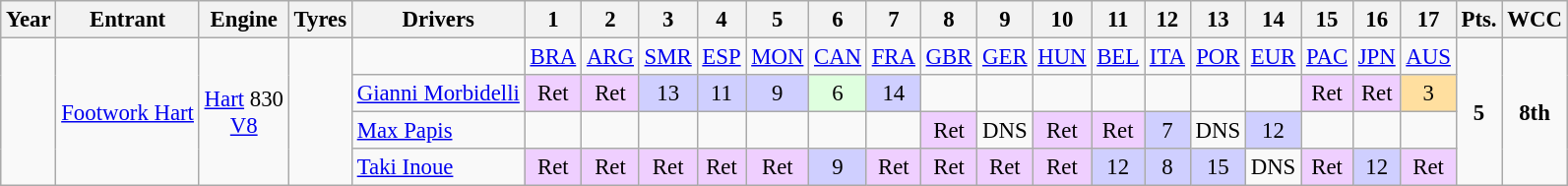<table class="wikitable" style="text-align:center; font-size:95%">
<tr>
<th>Year</th>
<th>Entrant</th>
<th>Engine</th>
<th>Tyres</th>
<th>Drivers</th>
<th>1</th>
<th>2</th>
<th>3</th>
<th>4</th>
<th>5</th>
<th>6</th>
<th>7</th>
<th>8</th>
<th>9</th>
<th>10</th>
<th>11</th>
<th>12</th>
<th>13</th>
<th>14</th>
<th>15</th>
<th>16</th>
<th>17</th>
<th>Pts.</th>
<th>WCC</th>
</tr>
<tr>
<td rowspan="4"></td>
<td rowspan="4"><a href='#'>Footwork Hart</a></td>
<td rowspan="4"><a href='#'>Hart</a> 830<br><a href='#'>V8</a></td>
<td rowspan="4"></td>
<td></td>
<td><a href='#'>BRA</a></td>
<td><a href='#'>ARG</a></td>
<td><a href='#'>SMR</a></td>
<td><a href='#'>ESP</a></td>
<td><a href='#'>MON</a></td>
<td><a href='#'>CAN</a></td>
<td><a href='#'>FRA</a></td>
<td><a href='#'>GBR</a></td>
<td><a href='#'>GER</a></td>
<td><a href='#'>HUN</a></td>
<td><a href='#'>BEL</a></td>
<td><a href='#'>ITA</a></td>
<td><a href='#'>POR</a></td>
<td><a href='#'>EUR</a></td>
<td><a href='#'>PAC</a></td>
<td><a href='#'>JPN</a></td>
<td><a href='#'>AUS</a></td>
<td rowspan="4"><strong>5</strong></td>
<td rowspan="4"><strong>8th</strong></td>
</tr>
<tr>
<td align="left"><a href='#'>Gianni Morbidelli</a></td>
<td style="background:#EFCFFF;">Ret</td>
<td style="background:#EFCFFF;">Ret</td>
<td style="background:#CFCFFF;">13</td>
<td style="background:#CFCFFF;">11</td>
<td style="background:#CFCFFF;">9</td>
<td style="background:#DFFFDF;">6</td>
<td style="background:#CFCFFF;">14</td>
<td></td>
<td></td>
<td></td>
<td></td>
<td></td>
<td></td>
<td></td>
<td style="background:#EFCFFF;">Ret</td>
<td style="background:#EFCFFF;">Ret</td>
<td style="background:#FFDF9F;">3</td>
</tr>
<tr>
<td align="left"><a href='#'>Max Papis</a></td>
<td></td>
<td></td>
<td></td>
<td></td>
<td></td>
<td></td>
<td></td>
<td style="background:#EFCFFF;">Ret</td>
<td>DNS</td>
<td style="background:#EFCFFF;">Ret</td>
<td style="background:#EFCFFF;">Ret</td>
<td style="background:#CFCFFF;">7</td>
<td>DNS</td>
<td style="background:#CFCFFF;">12</td>
<td></td>
<td></td>
<td></td>
</tr>
<tr>
<td align="left"><a href='#'>Taki Inoue</a></td>
<td style="background:#EFCFFF;">Ret</td>
<td style="background:#EFCFFF;">Ret</td>
<td style="background:#EFCFFF;">Ret</td>
<td style="background:#EFCFFF;">Ret</td>
<td style="background:#EFCFFF;">Ret</td>
<td style="background:#CFCFFF;">9</td>
<td style="background:#EFCFFF;">Ret</td>
<td style="background:#EFCFFF;">Ret</td>
<td style="background:#EFCFFF;">Ret</td>
<td style="background:#EFCFFF;">Ret</td>
<td style="background:#CFCFFF;">12</td>
<td style="background:#CFCFFF;">8</td>
<td style="background:#CFCFFF;">15</td>
<td>DNS</td>
<td style="background:#EFCFFF;">Ret</td>
<td style="background:#CFCFFF;">12</td>
<td style="background:#EFCFFF;">Ret</td>
</tr>
</table>
